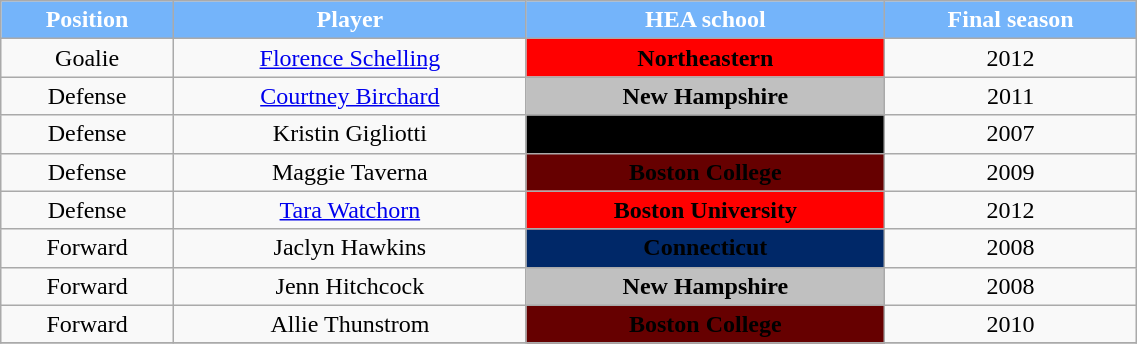<table class="wikitable" width="60%">
<tr align="center"  style="background:#74B4FA;color:white;">
<td><strong>Position</strong></td>
<td><strong>Player</strong></td>
<td><strong>HEA school</strong></td>
<td><strong>Final season</strong></td>
</tr>
<tr align="center" bgcolor="">
<td>Goalie</td>
<td><a href='#'>Florence Schelling</a></td>
<td bgcolor="red"><span><strong>Northeastern</strong></span></td>
<td>2012</td>
</tr>
<tr align="center" bgcolor="">
<td>Defense</td>
<td><a href='#'>Courtney Birchard</a></td>
<td bgcolor="silver"><span> <strong>New Hampshire</strong></span></td>
<td>2011</td>
</tr>
<tr align="center" bgcolor="">
<td>Defense</td>
<td>Kristin Gigliotti</td>
<td bgcolor="black"><span><strong>Providence</strong></span></td>
<td>2007</td>
</tr>
<tr align="center" bgcolor="">
<td>Defense</td>
<td>Maggie Taverna</td>
<td bgcolor="#660000"><span> <strong>Boston College</strong></span></td>
<td>2009</td>
</tr>
<tr align="center" bgcolor="">
<td>Defense</td>
<td><a href='#'>Tara Watchorn</a></td>
<td bgcolor="red"><span><strong>Boston University</strong></span></td>
<td>2012</td>
</tr>
<tr align="center" bgcolor="">
<td>Forward</td>
<td>Jaclyn Hawkins</td>
<td bgcolor="#002868"><span><strong>Connecticut</strong></span></td>
<td>2008</td>
</tr>
<tr align="center" bgcolor="">
<td>Forward</td>
<td>Jenn Hitchcock</td>
<td bgcolor="silver"><span> <strong>New Hampshire</strong></span></td>
<td>2008</td>
</tr>
<tr align="center" bgcolor="">
<td>Forward</td>
<td>Allie Thunstrom</td>
<td bgcolor="#660000"><span> <strong>Boston College</strong></span></td>
<td>2010</td>
</tr>
<tr align="center" bgcolor="">
</tr>
</table>
